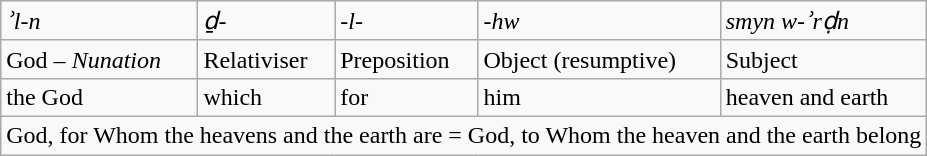<table class="wikitable">
<tr>
<td><em>ʾl-n</em></td>
<td><em>ḏ-</em></td>
<td><em>-l-</em></td>
<td><em>-hw</em></td>
<td><em>smyn w-ʾrḍn</em></td>
</tr>
<tr>
<td>God – <em>Nunation</em></td>
<td>Relativiser</td>
<td>Preposition</td>
<td>Object (resumptive)</td>
<td>Subject</td>
</tr>
<tr>
<td>the God</td>
<td>which</td>
<td>for</td>
<td>him</td>
<td>heaven and earth</td>
</tr>
<tr>
<td colspan="5">God, for Whom the heavens and the earth are = God, to Whom the heaven and the earth belong</td>
</tr>
</table>
